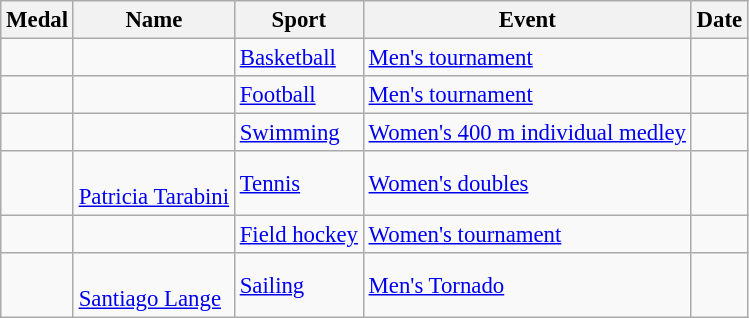<table class="wikitable sortable" style="font-size:95%">
<tr>
<th>Medal</th>
<th>Name</th>
<th>Sport</th>
<th>Event</th>
<th>Date</th>
</tr>
<tr>
<td></td>
<td><br></td>
<td><a href='#'>Basketball</a></td>
<td><a href='#'>Men's tournament</a></td>
<td></td>
</tr>
<tr>
<td></td>
<td><br></td>
<td><a href='#'>Football</a></td>
<td><a href='#'>Men's tournament</a></td>
<td></td>
</tr>
<tr>
<td></td>
<td></td>
<td><a href='#'>Swimming</a></td>
<td><a href='#'>Women's 400 m individual medley</a></td>
<td></td>
</tr>
<tr>
<td></td>
<td><br><a href='#'>Patricia Tarabini</a></td>
<td><a href='#'>Tennis</a></td>
<td><a href='#'>Women's doubles</a></td>
<td></td>
</tr>
<tr>
<td></td>
<td><br></td>
<td><a href='#'>Field hockey</a></td>
<td><a href='#'>Women's tournament</a></td>
<td></td>
</tr>
<tr>
<td></td>
<td><br><a href='#'>Santiago Lange</a></td>
<td><a href='#'>Sailing</a></td>
<td><a href='#'>Men's Tornado</a></td>
<td></td>
</tr>
</table>
